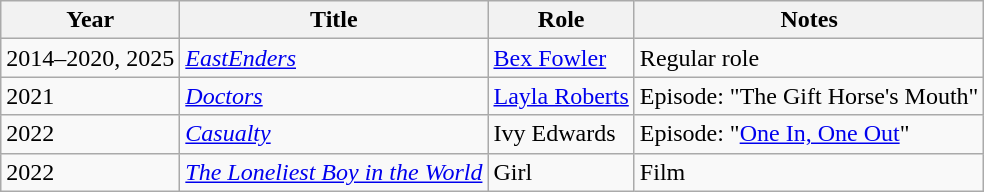<table class="wikitable unsortable">
<tr>
<th>Year</th>
<th>Title</th>
<th>Role</th>
<th>Notes</th>
</tr>
<tr>
<td>2014–2020, 2025</td>
<td><em><a href='#'>EastEnders</a></em></td>
<td><a href='#'>Bex Fowler</a></td>
<td>Regular role</td>
</tr>
<tr>
<td>2021</td>
<td><em><a href='#'>Doctors</a></em></td>
<td><a href='#'>Layla Roberts</a></td>
<td>Episode: "The Gift Horse's Mouth"</td>
</tr>
<tr>
<td>2022</td>
<td><em><a href='#'>Casualty</a></em></td>
<td>Ivy Edwards</td>
<td>Episode: "<a href='#'>One In, One Out</a>"</td>
</tr>
<tr>
<td>2022</td>
<td><em><a href='#'>The Loneliest Boy in the World</a></em></td>
<td>Girl</td>
<td>Film</td>
</tr>
</table>
